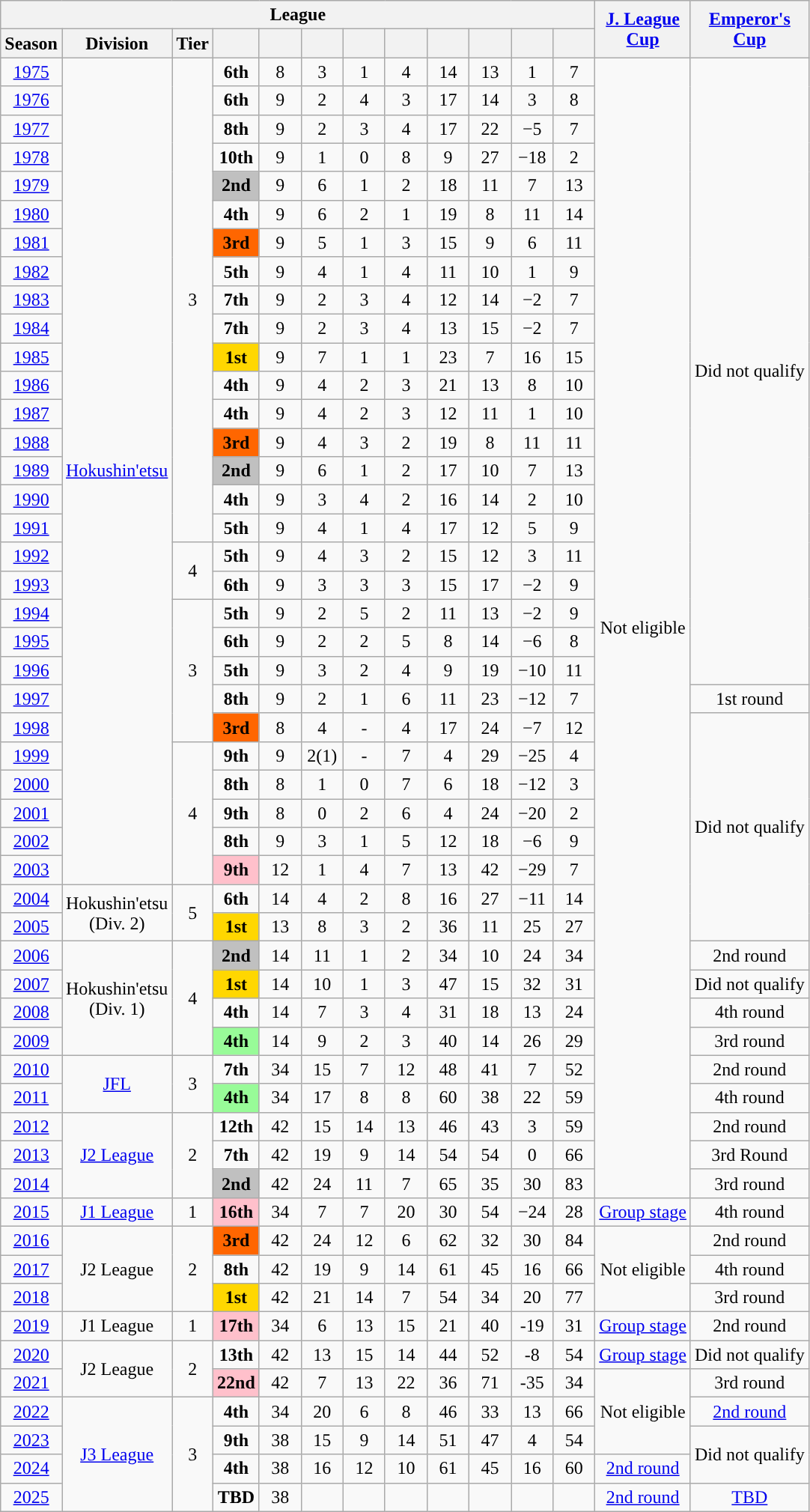<table class="wikitable" style="text-align:center">
<tr>
<th colspan="12">League</th>
<th rowspan="2"><a href='#'>J. League<br>Cup</a></th>
<th rowspan="2"><a href='#'>Emperor's<br>Cup</a></th>
</tr>
<tr>
<th>Season</th>
<th>Division</th>
<th>Tier</th>
<th width="30"></th>
<th width="30"></th>
<th width="30"></th>
<th width="30"></th>
<th width="30"></th>
<th width="30"></th>
<th width="30"></th>
<th width="30"></th>
<th width="30"></th>
</tr>
<tr>
<td><a href='#'>1975</a></td>
<td rowspan="29"><a href='#'>Hokushin'etsu</a></td>
<td rowspan="17">3</td>
<td><strong>6th</strong></td>
<td>8</td>
<td>3</td>
<td>1</td>
<td>4</td>
<td>14</td>
<td>13</td>
<td>1</td>
<td>7</td>
<td rowspan="40">Not eligible</td>
<td rowspan="22">Did not qualify</td>
</tr>
<tr>
<td><a href='#'>1976</a></td>
<td><strong>6th</strong></td>
<td>9</td>
<td>2</td>
<td>4</td>
<td>3</td>
<td>17</td>
<td>14</td>
<td>3</td>
<td>8</td>
</tr>
<tr>
<td><a href='#'>1977</a></td>
<td><strong>8th</strong></td>
<td>9</td>
<td>2</td>
<td>3</td>
<td>4</td>
<td>17</td>
<td>22</td>
<td>−5</td>
<td>7</td>
</tr>
<tr>
<td><a href='#'>1978</a></td>
<td><strong>10th</strong></td>
<td>9</td>
<td>1</td>
<td>0</td>
<td>8</td>
<td>9</td>
<td>27</td>
<td>−18</td>
<td>2</td>
</tr>
<tr>
<td><a href='#'>1979</a></td>
<td bgcolor="silver"><strong>2nd</strong></td>
<td>9</td>
<td>6</td>
<td>1</td>
<td>2</td>
<td>18</td>
<td>11</td>
<td>7</td>
<td>13</td>
</tr>
<tr>
<td><a href='#'>1980</a></td>
<td><strong>4th</strong></td>
<td>9</td>
<td>6</td>
<td>2</td>
<td>1</td>
<td>19</td>
<td>8</td>
<td>11</td>
<td>14</td>
</tr>
<tr>
<td><a href='#'>1981</a></td>
<td bgcolor=ff6600><strong>3rd</strong></td>
<td>9</td>
<td>5</td>
<td>1</td>
<td>3</td>
<td>15</td>
<td>9</td>
<td>6</td>
<td>11</td>
</tr>
<tr>
<td><a href='#'>1982</a></td>
<td><strong>5th</strong></td>
<td>9</td>
<td>4</td>
<td>1</td>
<td>4</td>
<td>11</td>
<td>10</td>
<td>1</td>
<td>9</td>
</tr>
<tr>
<td><a href='#'>1983</a></td>
<td><strong>7th</strong></td>
<td>9</td>
<td>2</td>
<td>3</td>
<td>4</td>
<td>12</td>
<td>14</td>
<td>−2</td>
<td>7</td>
</tr>
<tr>
<td><a href='#'>1984</a></td>
<td><strong>7th</strong></td>
<td>9</td>
<td>2</td>
<td>3</td>
<td>4</td>
<td>13</td>
<td>15</td>
<td>−2</td>
<td>7</td>
</tr>
<tr>
<td><a href='#'>1985</a></td>
<td bgcolor="gold"><strong>1st</strong></td>
<td>9</td>
<td>7</td>
<td>1</td>
<td>1</td>
<td>23</td>
<td>7</td>
<td>16</td>
<td>15</td>
</tr>
<tr>
<td><a href='#'>1986</a></td>
<td><strong>4th</strong></td>
<td>9</td>
<td>4</td>
<td>2</td>
<td>3</td>
<td>21</td>
<td>13</td>
<td>8</td>
<td>10</td>
</tr>
<tr>
<td><a href='#'>1987</a></td>
<td><strong>4th</strong></td>
<td>9</td>
<td>4</td>
<td>2</td>
<td>3</td>
<td>12</td>
<td>11</td>
<td>1</td>
<td>10</td>
</tr>
<tr>
<td><a href='#'>1988</a></td>
<td bgcolor=ff6600><strong>3rd</strong></td>
<td>9</td>
<td>4</td>
<td>3</td>
<td>2</td>
<td>19</td>
<td>8</td>
<td>11</td>
<td>11</td>
</tr>
<tr>
<td><a href='#'>1989</a></td>
<td bgcolor="silver"><strong>2nd</strong></td>
<td>9</td>
<td>6</td>
<td>1</td>
<td>2</td>
<td>17</td>
<td>10</td>
<td>7</td>
<td>13</td>
</tr>
<tr>
<td><a href='#'>1990</a></td>
<td><strong>4th</strong></td>
<td>9</td>
<td>3</td>
<td>4</td>
<td>2</td>
<td>16</td>
<td>14</td>
<td>2</td>
<td>10</td>
</tr>
<tr>
<td><a href='#'>1991</a></td>
<td><strong>5th</strong></td>
<td>9</td>
<td>4</td>
<td>1</td>
<td>4</td>
<td>17</td>
<td>12</td>
<td>5</td>
<td>9</td>
</tr>
<tr>
<td><a href='#'>1992</a></td>
<td rowspan="2">4</td>
<td><strong>5th</strong></td>
<td>9</td>
<td>4</td>
<td>3</td>
<td>2</td>
<td>15</td>
<td>12</td>
<td>3</td>
<td>11</td>
</tr>
<tr>
<td><a href='#'>1993</a></td>
<td><strong>6th</strong></td>
<td>9</td>
<td>3</td>
<td>3</td>
<td>3</td>
<td>15</td>
<td>17</td>
<td>−2</td>
<td>9</td>
</tr>
<tr>
<td><a href='#'>1994</a></td>
<td rowspan="5">3</td>
<td><strong>5th</strong></td>
<td>9</td>
<td>2</td>
<td>5</td>
<td>2</td>
<td>11</td>
<td>13</td>
<td>−2</td>
<td>9</td>
</tr>
<tr>
<td><a href='#'>1995</a></td>
<td><strong>6th</strong></td>
<td>9</td>
<td>2</td>
<td>2</td>
<td>5</td>
<td>8</td>
<td>14</td>
<td>−6</td>
<td>8</td>
</tr>
<tr>
<td><a href='#'>1996</a></td>
<td><strong>5th</strong></td>
<td>9</td>
<td>3</td>
<td>2</td>
<td>4</td>
<td>9</td>
<td>19</td>
<td>−10</td>
<td>11</td>
</tr>
<tr>
<td><a href='#'>1997</a></td>
<td><strong>8th</strong></td>
<td>9</td>
<td>2</td>
<td>1</td>
<td>6</td>
<td>11</td>
<td>23</td>
<td>−12</td>
<td>7</td>
<td>1st round</td>
</tr>
<tr>
<td><a href='#'>1998</a></td>
<td bgcolor=ff6600><strong>3rd</strong></td>
<td>8</td>
<td>4</td>
<td>-</td>
<td>4</td>
<td>17</td>
<td>24</td>
<td>−7</td>
<td>12</td>
<td rowspan="8">Did not qualify</td>
</tr>
<tr>
<td><a href='#'>1999</a></td>
<td rowspan="5">4</td>
<td><strong>9th</strong></td>
<td>9</td>
<td>2(1)</td>
<td>-</td>
<td>7</td>
<td>4</td>
<td>29</td>
<td>−25</td>
<td>4</td>
</tr>
<tr>
<td><a href='#'>2000</a></td>
<td><strong>8th</strong></td>
<td>8</td>
<td>1</td>
<td>0</td>
<td>7</td>
<td>6</td>
<td>18</td>
<td>−12</td>
<td>3</td>
</tr>
<tr>
<td><a href='#'>2001</a></td>
<td><strong>9th</strong></td>
<td>8</td>
<td>0</td>
<td>2</td>
<td>6</td>
<td>4</td>
<td>24</td>
<td>−20</td>
<td>2</td>
</tr>
<tr>
<td><a href='#'>2002</a></td>
<td><strong>8th</strong></td>
<td>9</td>
<td>3</td>
<td>1</td>
<td>5</td>
<td>12</td>
<td>18</td>
<td>−6</td>
<td>9</td>
</tr>
<tr>
<td><a href='#'>2003</a></td>
<td bgcolor=pink><strong>9th</strong></td>
<td>12</td>
<td>1</td>
<td>4</td>
<td>7</td>
<td>13</td>
<td>42</td>
<td>−29</td>
<td>7</td>
</tr>
<tr>
<td><a href='#'>2004</a></td>
<td rowspan="2">Hokushin'etsu<br>(Div. 2)</td>
<td rowspan="2">5</td>
<td><strong>6th</strong></td>
<td>14</td>
<td>4</td>
<td>2</td>
<td>8</td>
<td>16</td>
<td>27</td>
<td>−11</td>
<td>14</td>
</tr>
<tr>
<td><a href='#'>2005</a></td>
<td bgcolor="gold"><strong>1st</strong></td>
<td>13</td>
<td>8</td>
<td>3</td>
<td>2</td>
<td>36</td>
<td>11</td>
<td>25</td>
<td>27</td>
</tr>
<tr>
<td><a href='#'>2006</a></td>
<td rowspan="4">Hokushin'etsu<br>(Div.          1)</td>
<td rowspan="4">4</td>
<td bgcolor="silver"><strong>2nd</strong></td>
<td>14</td>
<td>11</td>
<td>1</td>
<td>2</td>
<td>34</td>
<td>10</td>
<td>24</td>
<td>34</td>
<td>2nd round</td>
</tr>
<tr>
<td><a href='#'>2007</a></td>
<td bgcolor="gold"><strong>1st</strong></td>
<td>14</td>
<td>10</td>
<td>1</td>
<td>3</td>
<td>47</td>
<td>15</td>
<td>32</td>
<td>31</td>
<td>Did not qualify</td>
</tr>
<tr>
<td><a href='#'>2008</a></td>
<td><strong>4th</strong></td>
<td>14</td>
<td>7</td>
<td>3</td>
<td>4</td>
<td>31</td>
<td>18</td>
<td>13</td>
<td>24</td>
<td>4th round</td>
</tr>
<tr>
<td><a href='#'>2009</a></td>
<td bgcolor=palegreen><strong>4th</strong></td>
<td>14</td>
<td>9</td>
<td>2</td>
<td>3</td>
<td>40</td>
<td>14</td>
<td>26</td>
<td>29</td>
<td>3rd round</td>
</tr>
<tr>
<td><a href='#'>2010</a></td>
<td rowspan="2"><a href='#'>JFL</a></td>
<td rowspan="2">3</td>
<td><strong>7th</strong></td>
<td>34</td>
<td>15</td>
<td>7</td>
<td>12</td>
<td>48</td>
<td>41</td>
<td>7</td>
<td>52</td>
<td>2nd round</td>
</tr>
<tr>
<td><a href='#'>2011</a></td>
<td bgcolor=palegreen><strong>4th</strong></td>
<td>34</td>
<td>17</td>
<td>8</td>
<td>8</td>
<td>60</td>
<td>38</td>
<td>22</td>
<td>59</td>
<td>4th round</td>
</tr>
<tr>
<td><a href='#'>2012</a></td>
<td rowspan="3"><a href='#'>J2 League</a></td>
<td rowspan="3">2</td>
<td><strong>12th</strong></td>
<td>42</td>
<td>15</td>
<td>14</td>
<td>13</td>
<td>46</td>
<td>43</td>
<td>3</td>
<td>59</td>
<td>2nd round</td>
</tr>
<tr>
<td><a href='#'>2013</a></td>
<td><strong>7th</strong></td>
<td>42</td>
<td>19</td>
<td>9</td>
<td>14</td>
<td>54</td>
<td>54</td>
<td>0</td>
<td>66</td>
<td>3rd Round</td>
</tr>
<tr>
<td><a href='#'>2014</a></td>
<td bgcolor="silver"><strong>2nd</strong></td>
<td>42</td>
<td>24</td>
<td>11</td>
<td>7</td>
<td>65</td>
<td>35</td>
<td>30</td>
<td>83</td>
<td>3rd round</td>
</tr>
<tr>
<td><a href='#'>2015</a></td>
<td><a href='#'>J1 League</a></td>
<td>1</td>
<td bgcolor=pink><strong>16th</strong></td>
<td>34</td>
<td>7</td>
<td>7</td>
<td>20</td>
<td>30</td>
<td>54</td>
<td>−24</td>
<td>28</td>
<td><a href='#'>Group stage</a></td>
<td>4th round</td>
</tr>
<tr>
<td><a href='#'>2016</a></td>
<td rowspan="3">J2 League</td>
<td rowspan="3">2</td>
<td bgcolor=ff6600><strong>3rd</strong></td>
<td>42</td>
<td>24</td>
<td>12</td>
<td>6</td>
<td>62</td>
<td>32</td>
<td>30</td>
<td>84</td>
<td rowspan="3">Not eligible</td>
<td>2nd round</td>
</tr>
<tr>
<td><a href='#'>2017</a></td>
<td><strong>8th</strong></td>
<td>42</td>
<td>19</td>
<td>9</td>
<td>14</td>
<td>61</td>
<td>45</td>
<td>16</td>
<td>66</td>
<td>4th round</td>
</tr>
<tr>
<td><a href='#'>2018</a></td>
<td bgcolor="gold"><strong>1st</strong></td>
<td>42</td>
<td>21</td>
<td>14</td>
<td>7</td>
<td>54</td>
<td>34</td>
<td>20</td>
<td>77</td>
<td>3rd round</td>
</tr>
<tr>
<td><a href='#'>2019</a></td>
<td>J1 League</td>
<td>1</td>
<td bgcolor="pink"><strong>17th</strong></td>
<td>34</td>
<td>6</td>
<td>13</td>
<td>15</td>
<td>21</td>
<td>40</td>
<td>-19</td>
<td>31</td>
<td><a href='#'>Group stage</a></td>
<td>2nd round</td>
</tr>
<tr>
<td><a href='#'>2020</a></td>
<td rowspan="2">J2 League</td>
<td rowspan="2">2</td>
<td><strong>13th</strong></td>
<td>42</td>
<td>13</td>
<td>15</td>
<td>14</td>
<td>44</td>
<td>52</td>
<td>-8</td>
<td>54</td>
<td><a href='#'>Group stage</a></td>
<td>Did not qualify</td>
</tr>
<tr>
<td><a href='#'>2021</a></td>
<td bgcolor=pink><strong>22nd</strong></td>
<td>42</td>
<td>7</td>
<td>13</td>
<td>22</td>
<td>36</td>
<td>71</td>
<td>-35</td>
<td>34</td>
<td rowspan="3">Not eligible</td>
<td>3rd round</td>
</tr>
<tr>
<td><a href='#'>2022</a></td>
<td rowspan="4"><a href='#'>J3 League</a></td>
<td rowspan="4">3</td>
<td><strong>4th</strong></td>
<td>34</td>
<td>20</td>
<td>6</td>
<td>8</td>
<td>46</td>
<td>33</td>
<td>13</td>
<td>66</td>
<td><a href='#'>2nd round</a></td>
</tr>
<tr>
<td><a href='#'>2023</a></td>
<td><strong>9th</strong></td>
<td>38</td>
<td>15</td>
<td>9</td>
<td>14</td>
<td>51</td>
<td>47</td>
<td>4</td>
<td>54</td>
<td rowspan="2">Did not qualify</td>
</tr>
<tr>
<td><a href='#'>2024</a></td>
<td><strong>4th</strong></td>
<td>38</td>
<td>16</td>
<td>12</td>
<td>10</td>
<td>61</td>
<td>45</td>
<td>16</td>
<td>60</td>
<td><a href='#'>2nd round</a></td>
</tr>
<tr>
<td><a href='#'>2025</a></td>
<td><strong>TBD</strong></td>
<td>38</td>
<td></td>
<td></td>
<td></td>
<td></td>
<td></td>
<td></td>
<td></td>
<td><a href='#'>2nd round</a></td>
<td><a href='#'>TBD</a></td>
</tr>
</table>
